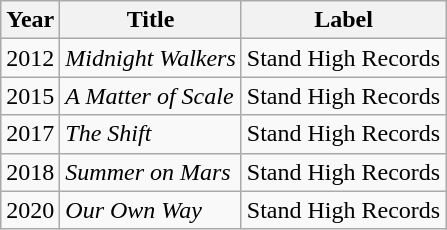<table class="wikitable">
<tr>
<th>Year</th>
<th>Title</th>
<th>Label</th>
</tr>
<tr>
<td>2012</td>
<td><em>Midnight Walkers</em></td>
<td>Stand High Records</td>
</tr>
<tr>
<td>2015</td>
<td><em>A Matter of Scale</em></td>
<td>Stand High Records</td>
</tr>
<tr>
<td>2017</td>
<td><em>The Shift</em></td>
<td>Stand High Records</td>
</tr>
<tr>
<td>2018</td>
<td><em>Summer on Mars</em></td>
<td>Stand High Records</td>
</tr>
<tr>
<td>2020</td>
<td><em>Our Own Way</em></td>
<td>Stand High Records</td>
</tr>
</table>
